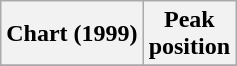<table class="wikitable">
<tr>
<th>Chart (1999)</th>
<th>Peak<br>position</th>
</tr>
<tr>
</tr>
</table>
